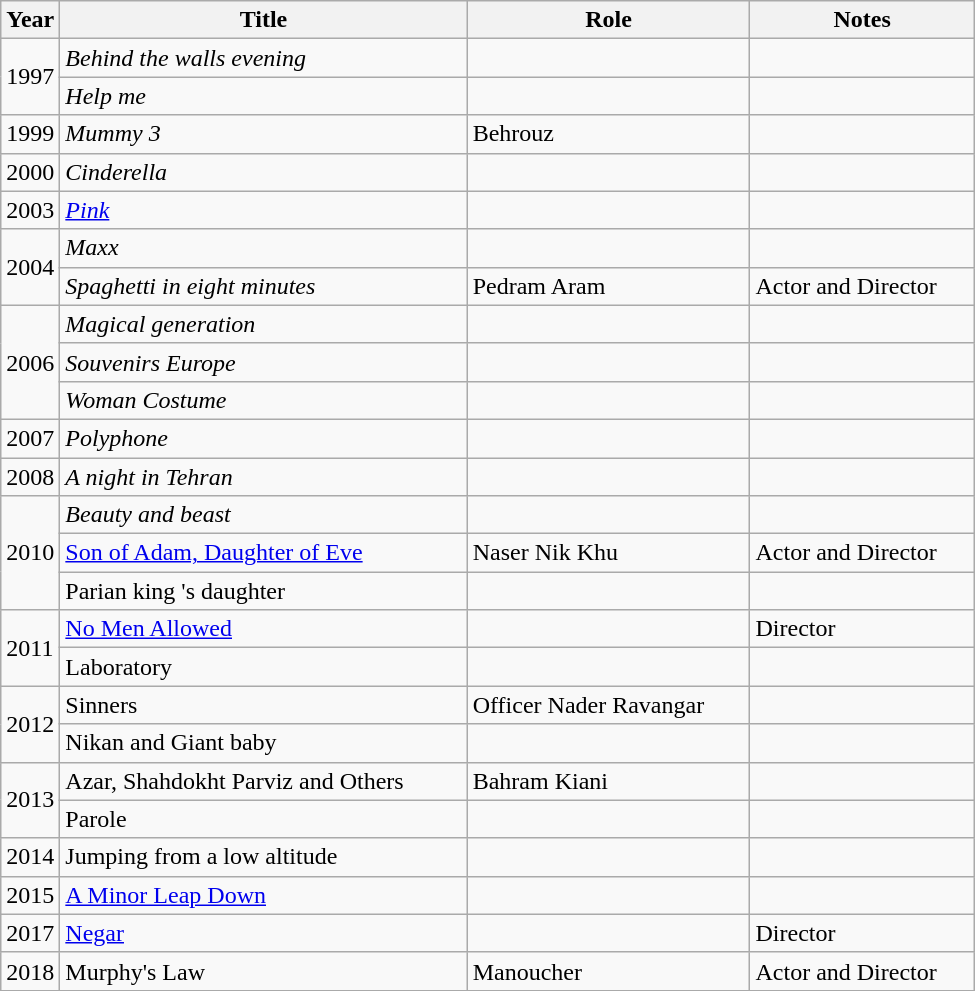<table class="wikitable" style="width:650px">
<tr>
<th width="10">Year</th>
<th>Title</th>
<th>Role</th>
<th>Notes</th>
</tr>
<tr>
<td rowspan="2">1997</td>
<td><em>Behind the walls evening</em></td>
<td></td>
<td></td>
</tr>
<tr>
<td><em>Help me</em></td>
<td></td>
<td></td>
</tr>
<tr>
<td>1999</td>
<td><em>Mummy 3</em></td>
<td>Behrouz</td>
<td></td>
</tr>
<tr>
<td>2000</td>
<td><em>Cinderella</em></td>
<td></td>
<td></td>
</tr>
<tr>
<td>2003</td>
<td><em><a href='#'>Pink</a></em></td>
<td></td>
<td></td>
</tr>
<tr>
<td rowspan="2">2004</td>
<td><em>Maxx</em></td>
<td></td>
<td></td>
</tr>
<tr>
<td><em>Spaghetti in eight minutes</em></td>
<td>Pedram Aram</td>
<td>Actor and Director</td>
</tr>
<tr>
<td rowspan="3">2006</td>
<td><em>Magical generation</em></td>
<td></td>
<td></td>
</tr>
<tr>
<td><em>Souvenirs Europe</em></td>
<td></td>
<td></td>
</tr>
<tr>
<td><em>Woman Costume</em></td>
<td></td>
<td></td>
</tr>
<tr>
<td>2007</td>
<td><em>Polyphone</em></td>
<td></td>
<td></td>
</tr>
<tr>
<td>2008</td>
<td><em>A night in Tehran</em></td>
<td></td>
<td></td>
</tr>
<tr>
<td rowspan="3">2010</td>
<td><em>Beauty and beast</em></td>
<td></td>
<td></td>
</tr>
<tr>
<td><a href='#'>Son of Adam, Daughter of Eve</a><em></td>
<td>Naser Nik Khu</td>
<td>Actor and Director</td>
</tr>
<tr>
<td></em>Parian king 's daughter<em></td>
<td></td>
<td></td>
</tr>
<tr>
<td rowspan="2">2011</td>
<td></em><a href='#'>No Men Allowed</a><em></td>
<td></td>
<td>Director</td>
</tr>
<tr>
<td></em>Laboratory<em></td>
<td></td>
<td></td>
</tr>
<tr>
<td rowspan="2">2012</td>
<td></em>Sinners<em></td>
<td>Officer Nader Ravangar</td>
<td></td>
</tr>
<tr>
<td></em>Nikan and Giant baby<em></td>
<td></td>
<td></td>
</tr>
<tr>
<td rowspan="2">2013</td>
<td></em>Azar, Shahdokht Parviz and Others<em></td>
<td>Bahram Kiani</td>
<td></td>
</tr>
<tr>
<td></em>Parole<em></td>
<td></td>
<td></td>
</tr>
<tr>
<td>2014</td>
<td></em>Jumping from a low altitude<em></td>
<td></td>
<td></td>
</tr>
<tr>
<td>2015</td>
<td></em><a href='#'>A Minor Leap Down</a><em></td>
<td></td>
<td></td>
</tr>
<tr>
<td>2017</td>
<td></em><a href='#'>Negar</a><em></td>
<td></td>
<td>Director</td>
</tr>
<tr>
<td>2018</td>
<td></em>Murphy's Law<em></td>
<td>Manoucher</td>
<td>Actor and Director</td>
</tr>
</table>
